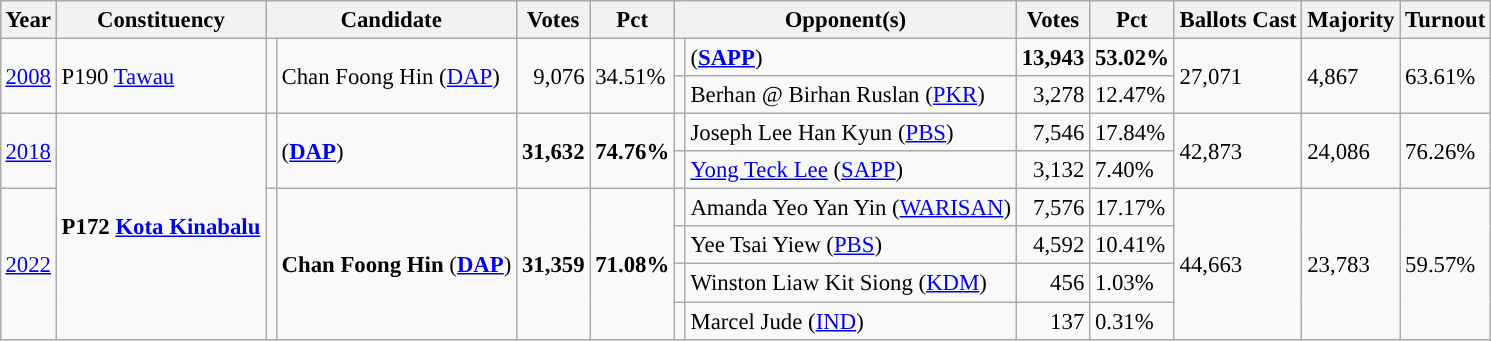<table class="wikitable" style="margin:0.5em ; font-size:95%">
<tr>
<th>Year</th>
<th>Constituency</th>
<th colspan=2>Candidate</th>
<th>Votes</th>
<th>Pct</th>
<th colspan=2>Opponent(s)</th>
<th>Votes</th>
<th>Pct</th>
<th>Ballots Cast</th>
<th>Majority</th>
<th>Turnout</th>
</tr>
<tr>
<td rowspan="2"><a href='#'>2008</a></td>
<td rowspan="2">P190 <a href='#'>Tawau</a></td>
<td rowspan="2" ></td>
<td rowspan="2">Chan Foong Hin (<a href='#'>DAP</a>)</td>
<td rowspan="2" align="right">9,076</td>
<td rowspan="2">34.51%</td>
<td></td>
<td> (<a href='#'><strong>SAPP</strong></a>)</td>
<td align="right"><strong>13,943</strong></td>
<td><strong>53.02%</strong></td>
<td rowspan="2">27,071</td>
<td rowspan="2">4,867</td>
<td rowspan="2">63.61%</td>
</tr>
<tr>
<td></td>
<td>Berhan @ Birhan Ruslan (<a href='#'>PKR</a>)</td>
<td align="right">3,278</td>
<td>12.47%</td>
</tr>
<tr>
<td rowspan="2"><a href='#'>2018</a></td>
<td rowspan="6"><strong>P172 <a href='#'>Kota Kinabalu</a></strong></td>
<td rowspan="2" ></td>
<td rowspan="2"><strong></strong> (<a href='#'><strong>DAP</strong></a>)</td>
<td rowspan="2" align="right"><strong>31,632</strong></td>
<td rowspan="2"><strong>74.76%</strong></td>
<td></td>
<td>Joseph Lee Han Kyun (<a href='#'>PBS</a>)</td>
<td align="right">7,546</td>
<td>17.84%</td>
<td rowspan="2">42,873</td>
<td rowspan="2">24,086</td>
<td rowspan="2">76.26%</td>
</tr>
<tr>
<td></td>
<td><a href='#'>Yong Teck Lee</a> (<a href='#'>SAPP</a>)</td>
<td align="right">3,132</td>
<td>7.40%</td>
</tr>
<tr>
<td rowspan="4"><a href='#'>2022</a></td>
<td rowspan="4" ></td>
<td rowspan="4"><strong>Chan Foong Hin</strong> (<a href='#'><strong>DAP</strong></a>)</td>
<td rowspan="4" align="right"><strong>31,359</strong></td>
<td rowspan="4"><strong>71.08%</strong></td>
<td></td>
<td>Amanda Yeo Yan Yin (<a href='#'>WARISAN</a>)</td>
<td align="right">7,576</td>
<td>17.17%</td>
<td rowspan="4">44,663</td>
<td rowspan="4">23,783</td>
<td rowspan="4">59.57%</td>
</tr>
<tr>
<td></td>
<td>Yee Tsai Yiew (<a href='#'>PBS</a>)</td>
<td align="right">4,592</td>
<td>10.41%</td>
</tr>
<tr>
<td></td>
<td>Winston Liaw Kit Siong (<a href='#'>KDM</a>)</td>
<td align="right">456</td>
<td>1.03%</td>
</tr>
<tr>
<td></td>
<td>Marcel Jude (<a href='#'>IND</a>)</td>
<td align="right">137</td>
<td>0.31%</td>
</tr>
</table>
